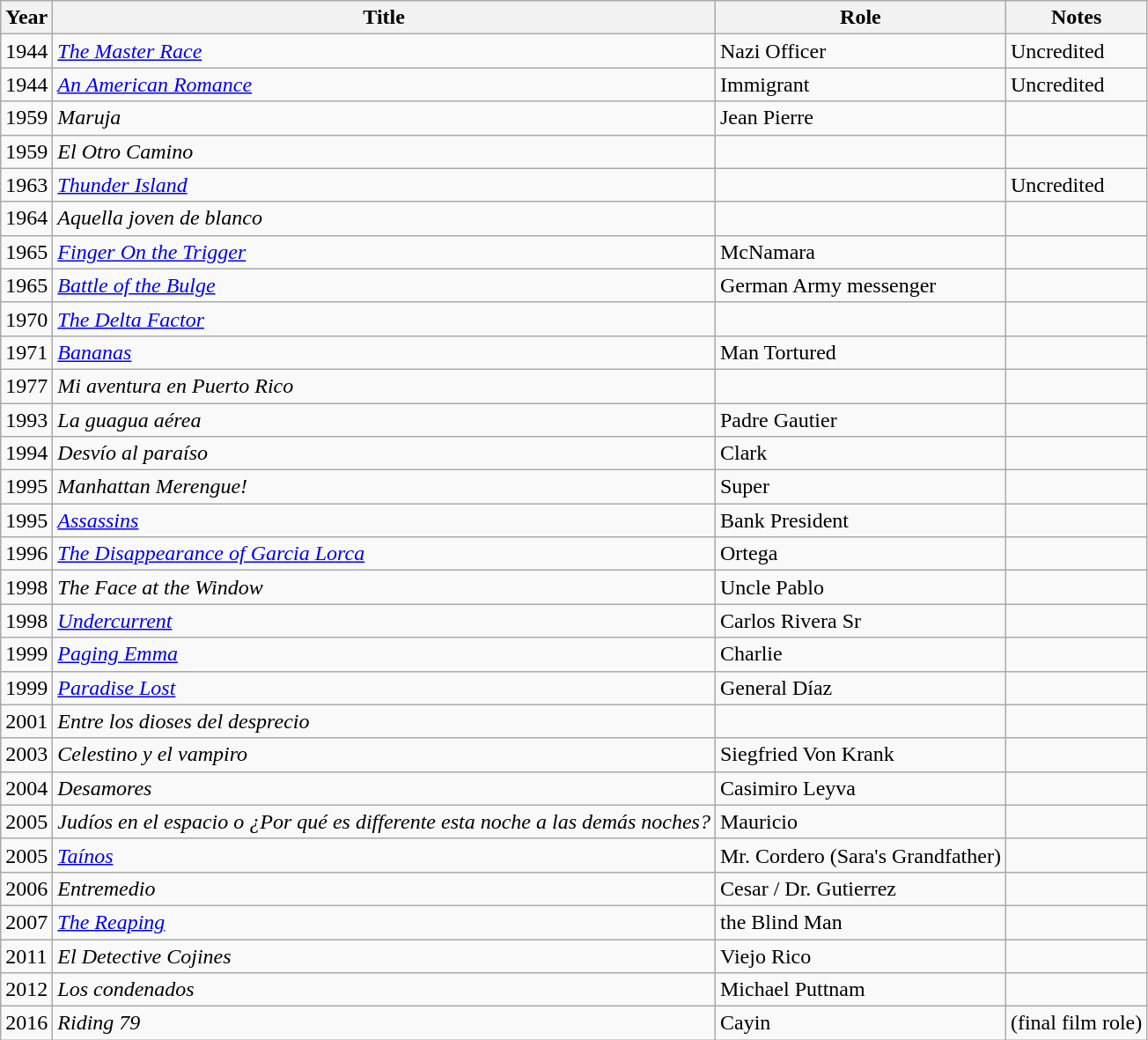<table class="wikitable">
<tr>
<th>Year</th>
<th>Title</th>
<th>Role</th>
<th>Notes</th>
</tr>
<tr>
<td>1944</td>
<td><em><a href='#'>The Master Race</a></em></td>
<td>Nazi Officer</td>
<td>Uncredited</td>
</tr>
<tr>
<td>1944</td>
<td><em><a href='#'>An American Romance</a></em></td>
<td>Immigrant</td>
<td>Uncredited</td>
</tr>
<tr>
<td>1959</td>
<td><em>Maruja</em></td>
<td>Jean Pierre</td>
<td></td>
</tr>
<tr>
<td>1959</td>
<td><em>El Otro Camino</em></td>
<td></td>
<td></td>
</tr>
<tr>
<td>1963</td>
<td><em><a href='#'>Thunder Island</a></em></td>
<td></td>
<td>Uncredited</td>
</tr>
<tr>
<td>1964</td>
<td><em>Aquella joven de blanco</em></td>
<td></td>
<td></td>
</tr>
<tr>
<td>1965</td>
<td><em><a href='#'>Finger On the Trigger</a></em></td>
<td>McNamara</td>
<td></td>
</tr>
<tr>
<td>1965</td>
<td><em><a href='#'>Battle of the Bulge</a></em></td>
<td>German Army messenger</td>
<td></td>
</tr>
<tr>
<td>1970</td>
<td><em><a href='#'>The Delta Factor</a></em></td>
<td></td>
<td></td>
</tr>
<tr>
<td>1971</td>
<td><em><a href='#'>Bananas</a></em></td>
<td>Man Tortured</td>
<td></td>
</tr>
<tr>
<td>1977</td>
<td><em>Mi aventura en Puerto Rico</em></td>
<td></td>
<td></td>
</tr>
<tr>
<td>1993</td>
<td><em>La guagua aérea</em></td>
<td>Padre Gautier</td>
<td></td>
</tr>
<tr>
<td>1994</td>
<td><em>Desvío al paraíso</em></td>
<td>Clark</td>
<td></td>
</tr>
<tr>
<td>1995</td>
<td><em>Manhattan Merengue!</em></td>
<td>Super</td>
<td></td>
</tr>
<tr>
<td>1995</td>
<td><em><a href='#'>Assassins</a></em></td>
<td>Bank President</td>
<td></td>
</tr>
<tr>
<td>1996</td>
<td><em><a href='#'>The Disappearance of Garcia Lorca</a></em></td>
<td>Ortega</td>
<td></td>
</tr>
<tr>
<td>1998</td>
<td><em>The Face at the Window</em></td>
<td>Uncle Pablo</td>
<td></td>
</tr>
<tr>
<td>1998</td>
<td><em><a href='#'>Undercurrent</a></em></td>
<td>Carlos Rivera Sr</td>
<td></td>
</tr>
<tr>
<td>1999</td>
<td><em><a href='#'>Paging Emma</a></em></td>
<td>Charlie</td>
<td></td>
</tr>
<tr>
<td>1999</td>
<td><em><a href='#'>Paradise Lost</a></em></td>
<td>General Díaz</td>
<td></td>
</tr>
<tr>
<td>2001</td>
<td><em>Entre los dioses del desprecio</em></td>
<td></td>
<td></td>
</tr>
<tr>
<td>2003</td>
<td><em>Celestino y el vampiro</em></td>
<td>Siegfried Von Krank</td>
<td></td>
</tr>
<tr>
<td>2004</td>
<td><em>Desamores</em></td>
<td>Casimiro Leyva</td>
<td></td>
</tr>
<tr>
<td>2005</td>
<td><em>Judíos en el espacio o ¿Por qué es differente esta noche a las demás noches?</em></td>
<td>Mauricio</td>
<td></td>
</tr>
<tr>
<td>2005</td>
<td><em><a href='#'>Taínos</a></em></td>
<td>Mr. Cordero (Sara's Grandfather)</td>
<td></td>
</tr>
<tr>
<td>2006</td>
<td><em>Entremedio</em></td>
<td>Cesar / Dr. Gutierrez</td>
<td></td>
</tr>
<tr>
<td>2007</td>
<td><em><a href='#'>The Reaping</a></em></td>
<td>the Blind Man</td>
<td></td>
</tr>
<tr>
<td>2011</td>
<td><em>El Detective Cojines</em></td>
<td>Viejo Rico</td>
<td></td>
</tr>
<tr>
<td>2012</td>
<td><em>Los condenados</em></td>
<td>Michael Puttnam</td>
<td></td>
</tr>
<tr>
<td>2016</td>
<td><em>Riding 79</em></td>
<td>Cayin</td>
<td>(final film role)</td>
</tr>
</table>
